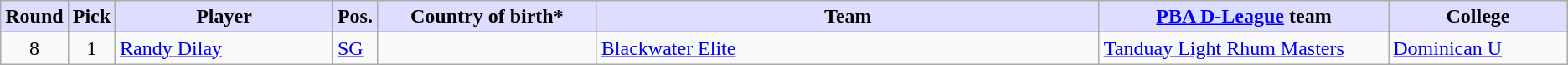<table class="wikitable sortable sortable">
<tr>
<th style="background:#ddf; width:1%;">Round</th>
<th style="background:#ddf; width:1%;">Pick</th>
<th style="background:#ddf; width:15%;">Player</th>
<th style="background:#ddf; width:1%;">Pos.</th>
<th style="background:#ddf; width:15%;">Country of birth*</th>
<th style="background:#ddf; width:35%;">Team</th>
<th style="background:#ddf; width:20%;"><a href='#'>PBA D-League</a> team</th>
<th style="background:#ddf; width:20%;">College</th>
</tr>
<tr>
<td align=center>8</td>
<td align=center>1</td>
<td><a href='#'>Randy Dilay</a></td>
<td><a href='#'>SG</a></td>
<td></td>
<td><a href='#'>Blackwater Elite</a></td>
<td><a href='#'>Tanduay Light Rhum Masters</a></td>
<td><a href='#'>Dominican U</a></td>
</tr>
</table>
